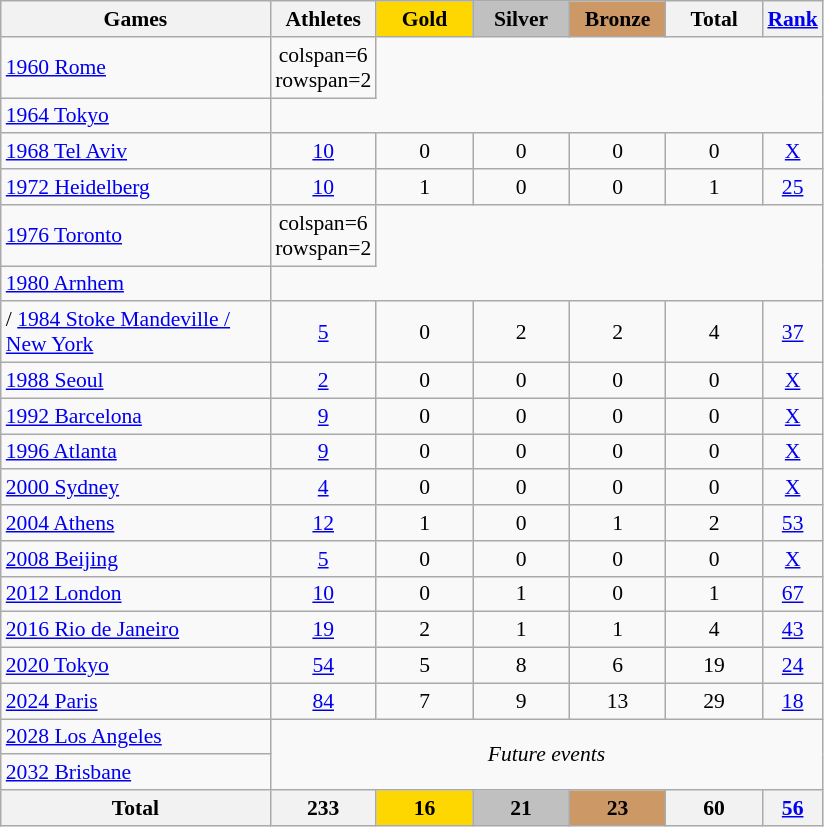<table class="wikitable" style="text-align:center; font-size:90%;">
<tr>
<th style="width:12em;">Games</th>
<th style="width:4em;">Athletes</th>
<th style="width:4em; background:gold;">Gold</th>
<th style="width:4em; background:silver;">Silver</th>
<th style="width:4em; background:#cc9966;">Bronze</th>
<th style="width:4em;">Total</th>
<th style="width:2em;"><a href='#'>Rank</a></th>
</tr>
<tr>
<td align=left> <a href='#'>1960 Rome</a></td>
<td>colspan=6 rowspan=2 </td>
</tr>
<tr>
<td align=left> <a href='#'>1964 Tokyo</a></td>
</tr>
<tr>
<td align=left> <a href='#'>1968 Tel Aviv</a></td>
<td><a href='#'>10</a></td>
<td>0</td>
<td>0</td>
<td>0</td>
<td>0</td>
<td><a href='#'>X</a></td>
</tr>
<tr>
<td align=left> <a href='#'>1972 Heidelberg</a></td>
<td><a href='#'>10</a></td>
<td>1</td>
<td>0</td>
<td>0</td>
<td>1</td>
<td><a href='#'>25</a></td>
</tr>
<tr>
<td align=left> <a href='#'>1976 Toronto</a></td>
<td>colspan=6 rowspan=2 </td>
</tr>
<tr>
<td align=left> <a href='#'>1980 Arnhem</a></td>
</tr>
<tr>
<td align=left> /  <a href='#'>1984 Stoke Mandeville / New York</a></td>
<td><a href='#'>5</a></td>
<td>0</td>
<td>2</td>
<td>2</td>
<td>4</td>
<td><a href='#'>37</a></td>
</tr>
<tr>
<td align=left> <a href='#'>1988 Seoul</a></td>
<td><a href='#'>2</a></td>
<td>0</td>
<td>0</td>
<td>0</td>
<td>0</td>
<td><a href='#'>X</a></td>
</tr>
<tr>
<td align=left> <a href='#'>1992 Barcelona</a></td>
<td><a href='#'>9</a></td>
<td>0</td>
<td>0</td>
<td>0</td>
<td>0</td>
<td><a href='#'>X</a></td>
</tr>
<tr>
<td align=left> <a href='#'>1996 Atlanta</a></td>
<td><a href='#'>9</a></td>
<td>0</td>
<td>0</td>
<td>0</td>
<td>0</td>
<td><a href='#'>X</a></td>
</tr>
<tr>
<td align=left> <a href='#'>2000 Sydney</a></td>
<td><a href='#'>4</a></td>
<td>0</td>
<td>0</td>
<td>0</td>
<td>0</td>
<td><a href='#'>X</a></td>
</tr>
<tr>
<td align=left> <a href='#'>2004 Athens</a></td>
<td><a href='#'>12</a></td>
<td>1</td>
<td>0</td>
<td>1</td>
<td>2</td>
<td><a href='#'>53</a></td>
</tr>
<tr>
<td align=left> <a href='#'>2008 Beijing</a></td>
<td><a href='#'>5</a></td>
<td>0</td>
<td>0</td>
<td>0</td>
<td>0</td>
<td><a href='#'>X</a></td>
</tr>
<tr>
<td align=left> <a href='#'>2012 London</a></td>
<td><a href='#'>10</a></td>
<td>0</td>
<td>1</td>
<td>0</td>
<td>1</td>
<td><a href='#'>67</a></td>
</tr>
<tr>
<td align=left> <a href='#'>2016 Rio de Janeiro</a></td>
<td><a href='#'>19</a></td>
<td>2</td>
<td>1</td>
<td>1</td>
<td>4</td>
<td><a href='#'>43</a></td>
</tr>
<tr>
<td align=left> <a href='#'>2020 Tokyo</a></td>
<td><a href='#'>54</a></td>
<td>5</td>
<td>8</td>
<td>6</td>
<td>19</td>
<td><a href='#'>24</a></td>
</tr>
<tr>
<td align=left> <a href='#'>2024 Paris</a></td>
<td><a href='#'>84</a></td>
<td>7</td>
<td>9</td>
<td>13</td>
<td>29</td>
<td><a href='#'>18</a></td>
</tr>
<tr>
<td align=left> <a href='#'>2028 Los Angeles</a></td>
<td colspan="6" rowspan="2"><em>Future events</em></td>
</tr>
<tr>
<td align=left> <a href='#'>2032 Brisbane</a></td>
</tr>
<tr>
<th>Total</th>
<th>233</th>
<th style="background:gold;">16</th>
<th style="background:silver;">21</th>
<th style="background:#c96;">23</th>
<th>60</th>
<th><a href='#'>56</a></th>
</tr>
</table>
